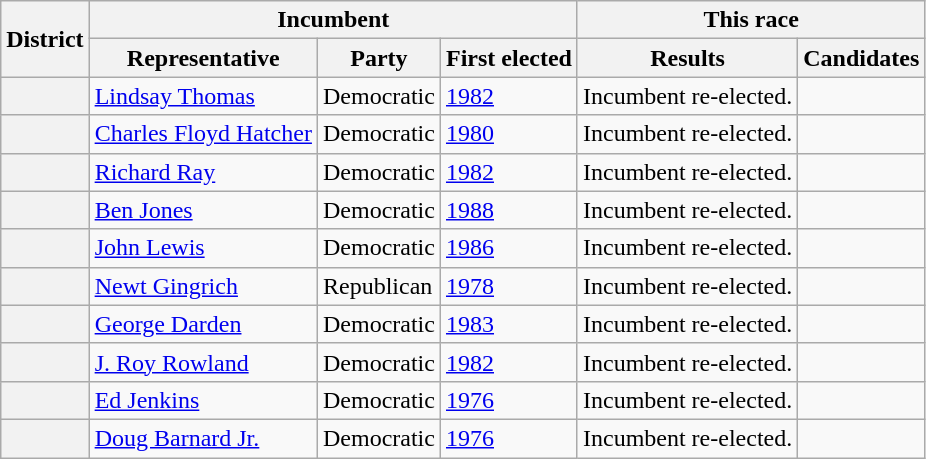<table class=wikitable>
<tr>
<th rowspan=2>District</th>
<th colspan=3>Incumbent</th>
<th colspan=2>This race</th>
</tr>
<tr>
<th>Representative</th>
<th>Party</th>
<th>First elected</th>
<th>Results</th>
<th>Candidates</th>
</tr>
<tr>
<th></th>
<td><a href='#'>Lindsay Thomas</a></td>
<td>Democratic</td>
<td><a href='#'>1982</a></td>
<td>Incumbent re-elected.</td>
<td nowrap></td>
</tr>
<tr>
<th></th>
<td><a href='#'>Charles Floyd Hatcher</a></td>
<td>Democratic</td>
<td><a href='#'>1980</a></td>
<td>Incumbent re-elected.</td>
<td nowrap></td>
</tr>
<tr>
<th></th>
<td><a href='#'>Richard Ray</a></td>
<td>Democratic</td>
<td><a href='#'>1982</a></td>
<td>Incumbent re-elected.</td>
<td nowrap></td>
</tr>
<tr>
<th></th>
<td><a href='#'>Ben Jones</a></td>
<td>Democratic</td>
<td><a href='#'>1988</a></td>
<td>Incumbent re-elected.</td>
<td nowrap></td>
</tr>
<tr>
<th></th>
<td><a href='#'>John Lewis</a></td>
<td>Democratic</td>
<td><a href='#'>1986</a></td>
<td>Incumbent re-elected.</td>
<td nowrap></td>
</tr>
<tr>
<th></th>
<td><a href='#'>Newt Gingrich</a></td>
<td>Republican</td>
<td><a href='#'>1978</a></td>
<td>Incumbent re-elected.</td>
<td nowrap></td>
</tr>
<tr>
<th></th>
<td><a href='#'>George Darden</a></td>
<td>Democratic</td>
<td><a href='#'>1983</a></td>
<td>Incumbent re-elected.</td>
<td nowrap></td>
</tr>
<tr>
<th></th>
<td><a href='#'>J. Roy Rowland</a></td>
<td>Democratic</td>
<td><a href='#'>1982</a></td>
<td>Incumbent re-elected.</td>
<td nowrap></td>
</tr>
<tr>
<th></th>
<td><a href='#'>Ed Jenkins</a></td>
<td>Democratic</td>
<td><a href='#'>1976</a></td>
<td>Incumbent re-elected.</td>
<td nowrap></td>
</tr>
<tr>
<th></th>
<td><a href='#'>Doug Barnard Jr.</a></td>
<td>Democratic</td>
<td><a href='#'>1976</a></td>
<td>Incumbent re-elected.</td>
<td nowrap></td>
</tr>
</table>
